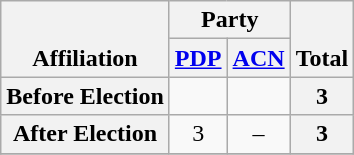<table class=wikitable style="text-align:center">
<tr style="vertical-align:bottom;">
<th rowspan=2>Affiliation</th>
<th colspan=2>Party</th>
<th rowspan=2>Total</th>
</tr>
<tr>
<th><a href='#'>PDP</a></th>
<th><a href='#'>ACN</a></th>
</tr>
<tr>
<th>Before Election</th>
<td></td>
<td></td>
<th>3</th>
</tr>
<tr>
<th>After Election</th>
<td>3</td>
<td>–</td>
<th>3</th>
</tr>
<tr>
</tr>
</table>
